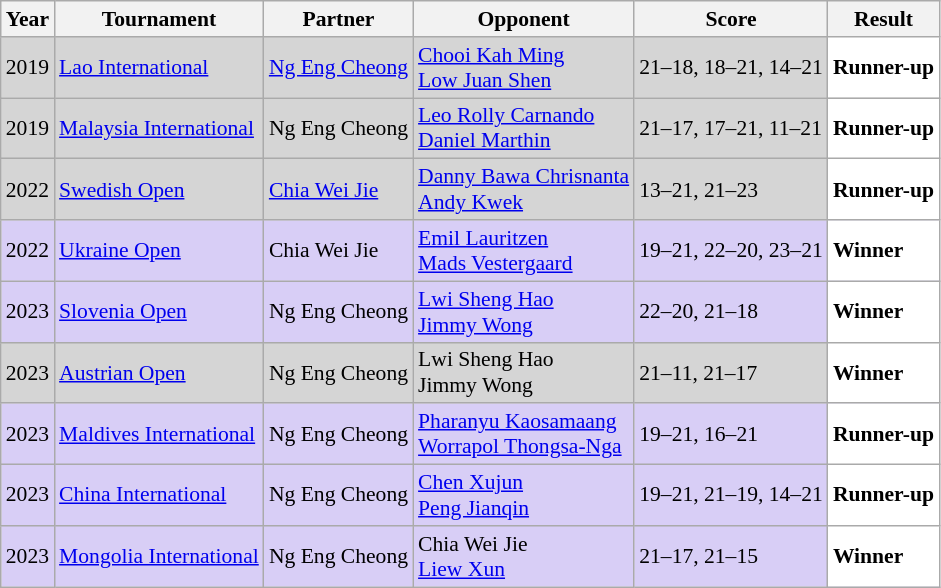<table class="sortable wikitable" style="font-size: 90%;">
<tr>
<th>Year</th>
<th>Tournament</th>
<th>Partner</th>
<th>Opponent</th>
<th>Score</th>
<th>Result</th>
</tr>
<tr style="background:#D5D5D5">
<td align="center">2019</td>
<td align="left"><a href='#'>Lao International</a></td>
<td align="left"> <a href='#'>Ng Eng Cheong</a></td>
<td align="left"> <a href='#'>Chooi Kah Ming</a><br> <a href='#'>Low Juan Shen</a></td>
<td align="left">21–18, 18–21, 14–21</td>
<td style="text-align:left; background:white"> <strong>Runner-up</strong></td>
</tr>
<tr style="background:#D5D5D5">
<td align="center">2019</td>
<td align="left"><a href='#'>Malaysia International</a></td>
<td align="left"> Ng Eng Cheong</td>
<td align="left"> <a href='#'>Leo Rolly Carnando</a><br> <a href='#'>Daniel Marthin</a></td>
<td align="left">21–17, 17–21, 11–21</td>
<td style="text-align:left; background:white"> <strong>Runner-up</strong></td>
</tr>
<tr style="background:#D5D5D5">
<td align="center">2022</td>
<td align="left"><a href='#'>Swedish Open</a></td>
<td align="left"> <a href='#'>Chia Wei Jie</a></td>
<td align="left"> <a href='#'>Danny Bawa Chrisnanta</a><br> <a href='#'>Andy Kwek</a></td>
<td align="left">13–21, 21–23</td>
<td style="text-align:left; background:white"> <strong>Runner-up</strong></td>
</tr>
<tr style="background:#D8CEF6">
<td align="center">2022</td>
<td align="left"><a href='#'>Ukraine Open</a></td>
<td align="left"> Chia Wei Jie</td>
<td align="left"> <a href='#'>Emil Lauritzen</a><br> <a href='#'>Mads Vestergaard</a></td>
<td align="left">19–21, 22–20, 23–21</td>
<td style="text-align:left; background:white"> <strong>Winner</strong></td>
</tr>
<tr style="background:#D8CEF6">
<td align="center">2023</td>
<td align="left"><a href='#'>Slovenia Open</a></td>
<td align="left"> Ng Eng Cheong</td>
<td align="left"> <a href='#'>Lwi Sheng Hao</a><br> <a href='#'>Jimmy Wong</a></td>
<td align="left">22–20, 21–18</td>
<td style="text-align:left; background:white"> <strong>Winner</strong></td>
</tr>
<tr style="background:#D5D5D5">
<td align="center">2023</td>
<td align="left"><a href='#'>Austrian Open</a></td>
<td align="left"> Ng Eng Cheong</td>
<td align="left"> Lwi Sheng Hao<br> Jimmy Wong</td>
<td align="left">21–11, 21–17</td>
<td style="text-align:left; background:white"> <strong>Winner</strong></td>
</tr>
<tr style="background:#D8CEF6">
<td align="center">2023</td>
<td align="left"><a href='#'>Maldives International</a></td>
<td align="left"> Ng Eng Cheong</td>
<td align="left"> <a href='#'>Pharanyu Kaosamaang</a><br> <a href='#'>Worrapol Thongsa-Nga</a></td>
<td align="left">19–21, 16–21</td>
<td style="text-align:left; background:white"> <strong>Runner-up</strong></td>
</tr>
<tr style="background:#D8CEF6">
<td align="center">2023</td>
<td align="left"><a href='#'>China International</a></td>
<td align="left"> Ng Eng Cheong</td>
<td align="left"> <a href='#'>Chen Xujun</a><br> <a href='#'>Peng Jianqin</a></td>
<td align="left">19–21, 21–19, 14–21</td>
<td style="text-align:left; background:white"> <strong>Runner-up</strong></td>
</tr>
<tr style="background:#D8CEF6">
<td align="center">2023</td>
<td align="left"><a href='#'>Mongolia International</a></td>
<td align="left"> Ng Eng Cheong</td>
<td align="left"> Chia Wei Jie<br> <a href='#'>Liew Xun</a></td>
<td align="left">21–17, 21–15</td>
<td style="text-align:left; background:white"> <strong>Winner</strong></td>
</tr>
</table>
